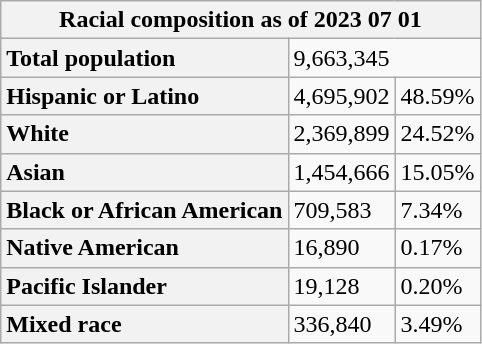<table class="wikitable">
<tr>
<th colspan="6">Racial composition as of 2023 07 01</th>
</tr>
<tr>
<th scope="row" style="text-align: left;">Total population</th>
<td colspan="2">9,663,345</td>
</tr>
<tr>
<th scope="row" style="text-align: left;">Hispanic or Latino</th>
<td>4,695,902</td>
<td>48.59%</td>
</tr>
<tr>
<th scope="row" style="text-align: left;">White</th>
<td>2,369,899</td>
<td>24.52%</td>
</tr>
<tr>
<th scope="row" style="text-align: left;">Asian</th>
<td>1,454,666</td>
<td>15.05%</td>
</tr>
<tr>
<th scope="row" style="text-align: left;">Black or African American</th>
<td>709,583</td>
<td>7.34%</td>
</tr>
<tr>
<th scope="row" style="text-align: left;">Native American</th>
<td>16,890</td>
<td>0.17%</td>
</tr>
<tr>
<th scope="row" style="text-align: left;">Pacific Islander</th>
<td>19,128</td>
<td>0.20%</td>
</tr>
<tr>
<th scope="row" style="text-align: left;">Mixed race</th>
<td>336,840</td>
<td>3.49%</td>
</tr>
</table>
